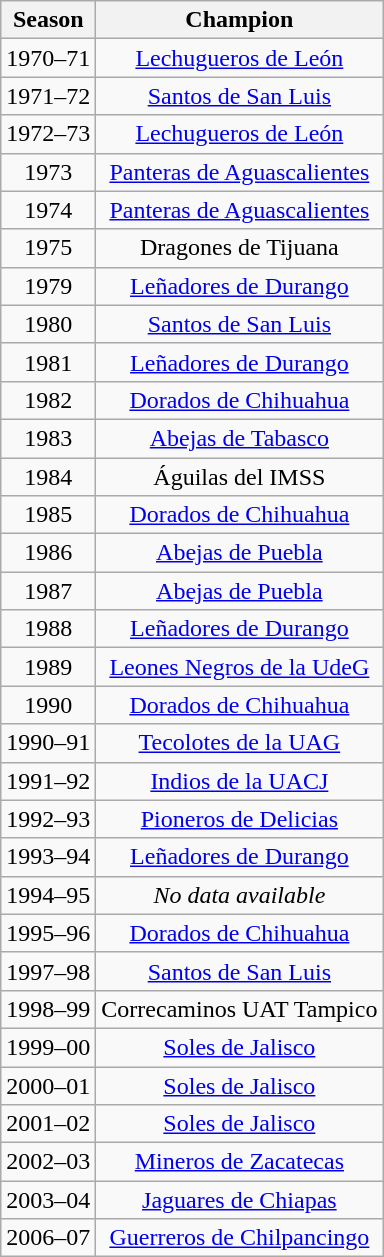<table class="wikitable sortable">
<tr>
<th>Season</th>
<th>Champion</th>
</tr>
<tr align=center>
<td>1970–71</td>
<td><a href='#'>Lechugueros de León</a></td>
</tr>
<tr align=center>
<td>1971–72</td>
<td><a href='#'>Santos de San Luis</a></td>
</tr>
<tr align=center>
<td>1972–73</td>
<td><a href='#'>Lechugueros de León</a></td>
</tr>
<tr align=center>
<td>1973</td>
<td><a href='#'>Panteras de Aguascalientes</a></td>
</tr>
<tr align=center>
<td>1974</td>
<td><a href='#'>Panteras de Aguascalientes</a></td>
</tr>
<tr align=center>
<td>1975</td>
<td>Dragones de Tijuana</td>
</tr>
<tr align=center>
<td>1979</td>
<td><a href='#'>Leñadores de Durango</a></td>
</tr>
<tr align=center>
<td>1980</td>
<td><a href='#'>Santos de San Luis</a></td>
</tr>
<tr align=center>
<td>1981</td>
<td><a href='#'>Leñadores de Durango</a></td>
</tr>
<tr align=center>
<td>1982</td>
<td><a href='#'>Dorados de Chihuahua</a></td>
</tr>
<tr align=center>
<td>1983</td>
<td><a href='#'>Abejas de Tabasco</a></td>
</tr>
<tr align=center>
<td>1984</td>
<td>Águilas del IMSS</td>
</tr>
<tr align=center>
<td>1985</td>
<td><a href='#'>Dorados de Chihuahua</a></td>
</tr>
<tr align=center>
<td>1986</td>
<td><a href='#'>Abejas de Puebla</a></td>
</tr>
<tr align=center>
<td>1987</td>
<td><a href='#'>Abejas de Puebla</a></td>
</tr>
<tr align=center>
<td>1988</td>
<td><a href='#'>Leñadores de Durango</a></td>
</tr>
<tr align=center>
<td>1989</td>
<td><a href='#'>Leones Negros de la UdeG</a></td>
</tr>
<tr align=center>
<td>1990</td>
<td><a href='#'>Dorados de Chihuahua</a></td>
</tr>
<tr align=center>
<td>1990–91</td>
<td><a href='#'>Tecolotes de la UAG</a></td>
</tr>
<tr align=center>
<td>1991–92</td>
<td><a href='#'>Indios de la UACJ</a></td>
</tr>
<tr align=center>
<td>1992–93</td>
<td><a href='#'>Pioneros de Delicias</a></td>
</tr>
<tr align=center>
<td>1993–94</td>
<td><a href='#'>Leñadores de Durango</a></td>
</tr>
<tr align=center>
<td>1994–95</td>
<td><em>No data available</em></td>
</tr>
<tr align=center>
<td>1995–96</td>
<td><a href='#'>Dorados de Chihuahua</a></td>
</tr>
<tr align=center>
<td>1997–98</td>
<td><a href='#'>Santos de San Luis</a></td>
</tr>
<tr align=center>
<td>1998–99</td>
<td>Correcaminos UAT Tampico</td>
</tr>
<tr align=center>
<td>1999–00</td>
<td><a href='#'>Soles de Jalisco</a></td>
</tr>
<tr align=center>
<td>2000–01</td>
<td><a href='#'>Soles de Jalisco</a></td>
</tr>
<tr align=center>
<td>2001–02</td>
<td><a href='#'>Soles de Jalisco</a></td>
</tr>
<tr align=center>
<td>2002–03</td>
<td><a href='#'>Mineros de Zacatecas</a></td>
</tr>
<tr align=center>
<td>2003–04</td>
<td><a href='#'>Jaguares de Chiapas</a></td>
</tr>
<tr align=center>
<td>2006–07</td>
<td><a href='#'>Guerreros de Chilpancingo</a></td>
</tr>
</table>
